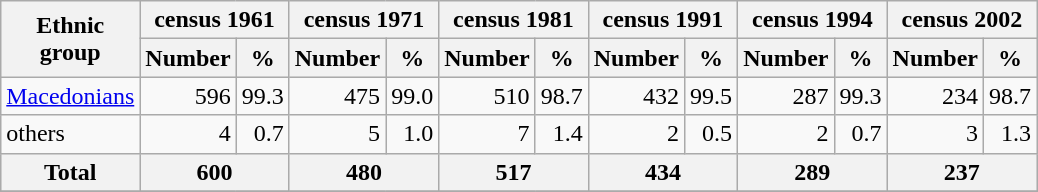<table class="wikitable">
<tr>
<th rowspan="2">Ethnic<br>group</th>
<th colspan="2">census 1961</th>
<th colspan="2">census 1971</th>
<th colspan="2">census 1981</th>
<th colspan="2">census 1991</th>
<th colspan="2">census 1994</th>
<th colspan="2">census 2002</th>
</tr>
<tr bgcolor="#e0e0e0">
<th>Number</th>
<th>%</th>
<th>Number</th>
<th>%</th>
<th>Number</th>
<th>%</th>
<th>Number</th>
<th>%</th>
<th>Number</th>
<th>%</th>
<th>Number</th>
<th>%</th>
</tr>
<tr>
<td><a href='#'>Macedonians</a></td>
<td align="right">596</td>
<td align="right">99.3</td>
<td align="right">475</td>
<td align="right">99.0</td>
<td align="right">510</td>
<td align="right">98.7</td>
<td align="right">432</td>
<td align="right">99.5</td>
<td align="right">287</td>
<td align="right">99.3</td>
<td align="right">234</td>
<td align="right">98.7</td>
</tr>
<tr>
<td>others</td>
<td align="right">4</td>
<td align="right">0.7</td>
<td align="right">5</td>
<td align="right">1.0</td>
<td align="right">7</td>
<td align="right">1.4</td>
<td align="right">2</td>
<td align="right">0.5</td>
<td align="right">2</td>
<td align="right">0.7</td>
<td align="right">3</td>
<td align="right">1.3</td>
</tr>
<tr bgcolor="#e0e0e0">
<th align="left">Total</th>
<th colspan="2">600</th>
<th colspan="2">480</th>
<th colspan="2">517</th>
<th colspan="2">434</th>
<th colspan="2">289</th>
<th colspan="2">237</th>
</tr>
<tr>
</tr>
</table>
